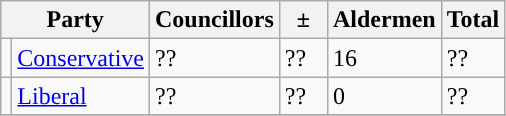<table class="wikitable">
<tr>
<th colspan="2">Party</th>
<th>Councillors</th>
<th>  ±  </th>
<th>Aldermen</th>
<th>Total</th>
</tr>
<tr>
<td style="background-color: "></td>
<td><a href='#'>Conservative</a></td>
<td>??</td>
<td>??</td>
<td>16</td>
<td>??</td>
</tr>
<tr>
<td style="background-color: "></td>
<td><a href='#'>Liberal</a></td>
<td>??</td>
<td>??</td>
<td>0</td>
<td>??</td>
</tr>
<tr>
</tr>
</table>
